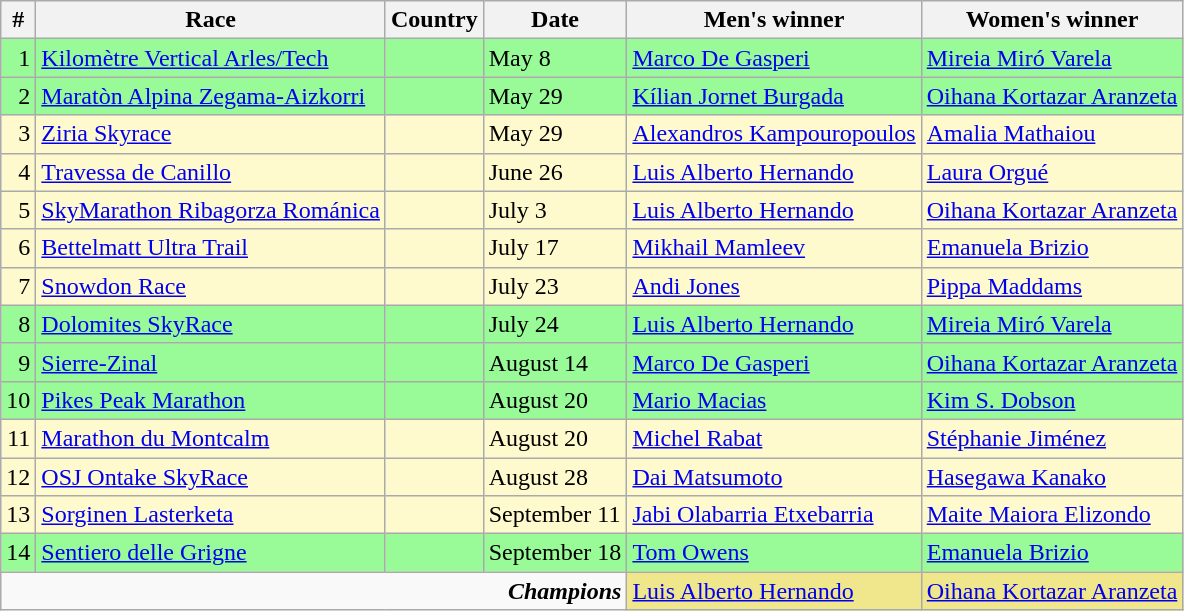<table class="wikitable" width= style="font-size:90%; text-align:center;">
<tr>
<th>#</th>
<th>Race</th>
<th>Country</th>
<th>Date</th>
<th>Men's winner</th>
<th>Women's winner</th>
</tr>
<tr bgcolor=palegreen>
<td align=right>1</td>
<td><a href='#'>Kilomètre Vertical Arles/Tech</a></td>
<td></td>
<td>May 8</td>
<td><a href='#'>Marco De Gasperi</a></td>
<td><a href='#'>Mireia Miró Varela</a></td>
</tr>
<tr bgcolor=palegreen>
<td align=right>2</td>
<td><a href='#'>Maratòn Alpina Zegama-Aizkorri</a></td>
<td></td>
<td>May 29</td>
<td><a href='#'>Kílian Jornet Burgada</a></td>
<td><a href='#'>Oihana Kortazar Aranzeta</a></td>
</tr>
<tr bgcolor=LemonChiffon>
<td align=right>3</td>
<td><a href='#'>Ziria Skyrace</a></td>
<td></td>
<td>May 29</td>
<td><a href='#'>Alexandros Kampouropoulos</a></td>
<td><a href='#'>Amalia Mathaiou</a></td>
</tr>
<tr bgcolor=LemonChiffon>
<td align=right>4</td>
<td><a href='#'>Travessa de Canillo</a></td>
<td></td>
<td>June 26</td>
<td><a href='#'>Luis Alberto Hernando</a></td>
<td><a href='#'>Laura Orgué</a></td>
</tr>
<tr bgcolor=LemonChiffon>
<td align=right>5</td>
<td><a href='#'>SkyMarathon Ribagorza Románica</a></td>
<td></td>
<td>July 3</td>
<td><a href='#'>Luis Alberto Hernando</a></td>
<td><a href='#'>Oihana Kortazar Aranzeta</a></td>
</tr>
<tr bgcolor=LemonChiffon>
<td align=right>6</td>
<td><a href='#'>Bettelmatt Ultra Trail</a></td>
<td></td>
<td>July 17</td>
<td><a href='#'>Mikhail Mamleev</a></td>
<td><a href='#'>Emanuela Brizio</a></td>
</tr>
<tr bgcolor=LemonChiffon>
<td align=right>7</td>
<td><a href='#'>Snowdon Race</a></td>
<td></td>
<td>July 23</td>
<td><a href='#'>Andi Jones</a></td>
<td><a href='#'>Pippa Maddams</a></td>
</tr>
<tr bgcolor=palegreen>
<td align=right>8</td>
<td><a href='#'>Dolomites SkyRace</a></td>
<td></td>
<td>July 24</td>
<td><a href='#'>Luis Alberto Hernando</a></td>
<td><a href='#'>Mireia Miró Varela</a></td>
</tr>
<tr bgcolor=palegreen>
<td align=right>9</td>
<td><a href='#'>Sierre-Zinal</a></td>
<td></td>
<td>August 14</td>
<td><a href='#'>Marco De Gasperi</a></td>
<td><a href='#'>Oihana Kortazar Aranzeta</a></td>
</tr>
<tr bgcolor=palegreen>
<td align=right>10</td>
<td><a href='#'>Pikes Peak Marathon</a></td>
<td></td>
<td>August 20</td>
<td><a href='#'>Mario Macias</a></td>
<td><a href='#'>Kim S. Dobson</a></td>
</tr>
<tr bgcolor=LemonChiffon>
<td align=right>11</td>
<td><a href='#'>Marathon du Montcalm</a></td>
<td></td>
<td>August 20</td>
<td><a href='#'>Michel Rabat</a></td>
<td><a href='#'>Stéphanie Jiménez</a></td>
</tr>
<tr bgcolor=LemonChiffon>
<td align=right>12</td>
<td><a href='#'>OSJ Ontake SkyRace</a></td>
<td></td>
<td>August 28</td>
<td><a href='#'>Dai Matsumoto</a></td>
<td><a href='#'>Hasegawa Kanako</a></td>
</tr>
<tr bgcolor=LemonChiffon>
<td align=right>13</td>
<td><a href='#'>Sorginen Lasterketa</a></td>
<td></td>
<td>September 11</td>
<td><a href='#'>Jabi Olabarria Etxebarria</a></td>
<td><a href='#'>Maite Maiora Elizondo</a></td>
</tr>
<tr bgcolor=palegreen>
<td align=right>14</td>
<td><a href='#'>Sentiero delle Grigne</a></td>
<td></td>
<td>September 18</td>
<td><a href='#'>Tom Owens</a></td>
<td><a href='#'>Emanuela Brizio</a></td>
</tr>
<tr>
<td colspan=4 align=right><strong><em>Champions</em></strong></td>
<td bgcolor=Khaki> <a href='#'>Luis Alberto Hernando</a></td>
<td bgcolor=Khaki> <a href='#'>Oihana Kortazar Aranzeta</a></td>
</tr>
</table>
